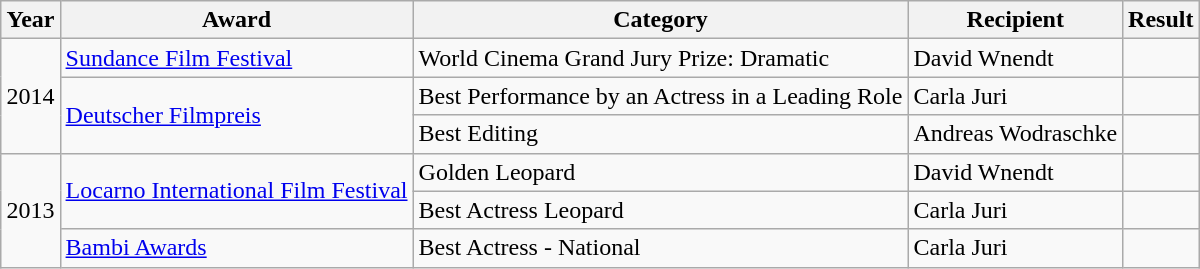<table class="wikitable sortable" style="margin:1em auto;">
<tr>
<th>Year</th>
<th>Award</th>
<th>Category</th>
<th>Recipient</th>
<th>Result</th>
</tr>
<tr>
<td rowspan="3">2014</td>
<td><a href='#'>Sundance Film Festival</a></td>
<td>World Cinema Grand Jury Prize: Dramatic</td>
<td>David Wnendt</td>
<td></td>
</tr>
<tr>
<td rowspan="2"><a href='#'>Deutscher Filmpreis</a></td>
<td>Best Performance by an Actress in a Leading Role</td>
<td>Carla Juri</td>
<td></td>
</tr>
<tr>
<td>Best Editing</td>
<td>Andreas Wodraschke</td>
<td></td>
</tr>
<tr>
<td rowspan="3">2013</td>
<td rowspan="2"><a href='#'>Locarno International Film Festival</a></td>
<td>Golden Leopard</td>
<td>David Wnendt</td>
<td></td>
</tr>
<tr>
<td>Best Actress Leopard</td>
<td>Carla Juri</td>
<td></td>
</tr>
<tr>
<td><a href='#'>Bambi Awards</a></td>
<td>Best Actress - National</td>
<td>Carla Juri</td>
<td></td>
</tr>
</table>
